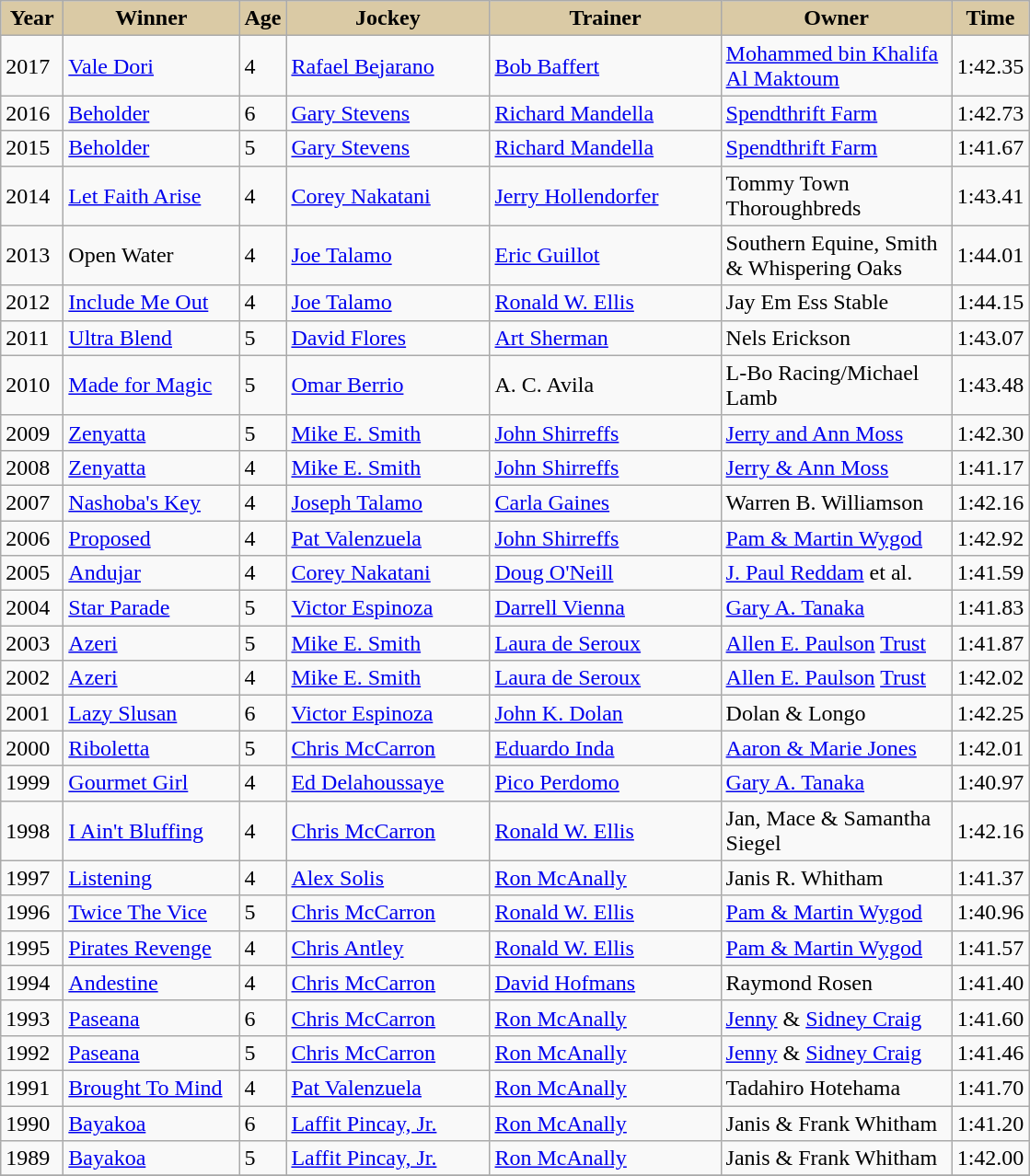<table class="wikitable sortable">
<tr>
<th style="background-color:#DACAA5; width:38px">Year<br></th>
<th style="background-color:#DACAA5; width:120px">Winner<br></th>
<th style="background-color:#DACAA5">Age<br></th>
<th style="background-color:#DACAA5; width:140px">Jockey<br></th>
<th style="background-color:#DACAA5; width:160px">Trainer<br></th>
<th style="background-color:#DACAA5; width:160px">Owner<br></th>
<th style="background-color:#DACAA5">Time</th>
</tr>
<tr>
<td>2017</td>
<td><a href='#'>Vale Dori</a></td>
<td>4</td>
<td><a href='#'>Rafael Bejarano</a></td>
<td><a href='#'>Bob Baffert</a></td>
<td><a href='#'>Mohammed bin Khalifa Al Maktoum</a></td>
<td>1:42.35</td>
</tr>
<tr>
<td>2016</td>
<td><a href='#'>Beholder</a></td>
<td>6</td>
<td><a href='#'>Gary Stevens</a></td>
<td><a href='#'>Richard Mandella</a></td>
<td><a href='#'>Spendthrift Farm</a></td>
<td>1:42.73</td>
</tr>
<tr>
<td>2015</td>
<td><a href='#'>Beholder</a></td>
<td>5</td>
<td><a href='#'>Gary Stevens</a></td>
<td><a href='#'>Richard Mandella</a></td>
<td><a href='#'>Spendthrift Farm</a></td>
<td>1:41.67</td>
</tr>
<tr>
<td>2014</td>
<td><a href='#'>Let Faith Arise</a></td>
<td>4</td>
<td><a href='#'>Corey Nakatani</a></td>
<td><a href='#'>Jerry Hollendorfer</a></td>
<td>Tommy Town Thoroughbreds</td>
<td>1:43.41</td>
</tr>
<tr>
<td>2013</td>
<td>Open Water</td>
<td>4</td>
<td><a href='#'>Joe Talamo</a></td>
<td><a href='#'>Eric Guillot</a></td>
<td>Southern Equine, Smith & Whispering Oaks</td>
<td>1:44.01</td>
</tr>
<tr>
<td>2012</td>
<td><a href='#'>Include Me Out</a></td>
<td>4</td>
<td><a href='#'>Joe Talamo</a></td>
<td><a href='#'>Ronald W. Ellis</a></td>
<td>Jay Em Ess Stable</td>
<td>1:44.15</td>
</tr>
<tr>
<td>2011</td>
<td><a href='#'>Ultra Blend</a></td>
<td>5</td>
<td><a href='#'>David Flores</a></td>
<td><a href='#'>Art Sherman</a></td>
<td>Nels Erickson</td>
<td>1:43.07</td>
</tr>
<tr>
<td>2010</td>
<td><a href='#'>Made for Magic</a></td>
<td>5</td>
<td><a href='#'>Omar Berrio</a></td>
<td>A. C. Avila</td>
<td>L-Bo Racing/Michael Lamb</td>
<td>1:43.48</td>
</tr>
<tr>
<td>2009</td>
<td><a href='#'>Zenyatta</a></td>
<td>5</td>
<td><a href='#'>Mike E. Smith</a></td>
<td><a href='#'>John Shirreffs</a></td>
<td><a href='#'>Jerry and Ann Moss</a></td>
<td>1:42.30</td>
</tr>
<tr>
<td>2008</td>
<td><a href='#'>Zenyatta</a></td>
<td>4</td>
<td><a href='#'>Mike E. Smith</a></td>
<td><a href='#'>John Shirreffs</a></td>
<td><a href='#'>Jerry & Ann Moss</a></td>
<td>1:41.17</td>
</tr>
<tr>
<td>2007</td>
<td><a href='#'>Nashoba's Key</a></td>
<td>4</td>
<td><a href='#'>Joseph Talamo</a></td>
<td><a href='#'>Carla Gaines</a></td>
<td>Warren B. Williamson</td>
<td>1:42.16</td>
</tr>
<tr>
<td>2006</td>
<td><a href='#'>Proposed</a></td>
<td>4</td>
<td><a href='#'>Pat Valenzuela</a></td>
<td><a href='#'>John Shirreffs</a></td>
<td><a href='#'>Pam & Martin Wygod</a></td>
<td>1:42.92</td>
</tr>
<tr>
<td>2005</td>
<td><a href='#'>Andujar</a></td>
<td>4</td>
<td><a href='#'>Corey Nakatani</a></td>
<td><a href='#'>Doug O'Neill</a></td>
<td><a href='#'>J. Paul Reddam</a> et al.</td>
<td>1:41.59</td>
</tr>
<tr>
<td>2004</td>
<td><a href='#'>Star Parade</a></td>
<td>5</td>
<td><a href='#'>Victor Espinoza</a></td>
<td><a href='#'>Darrell Vienna</a></td>
<td><a href='#'>Gary A. Tanaka</a></td>
<td>1:41.83</td>
</tr>
<tr>
<td>2003</td>
<td><a href='#'>Azeri</a></td>
<td>5</td>
<td><a href='#'>Mike E. Smith</a></td>
<td><a href='#'>Laura de Seroux</a></td>
<td><a href='#'>Allen E. Paulson</a> <a href='#'>Trust</a></td>
<td>1:41.87</td>
</tr>
<tr>
<td>2002</td>
<td><a href='#'>Azeri</a></td>
<td>4</td>
<td><a href='#'>Mike E. Smith</a></td>
<td><a href='#'>Laura de Seroux</a></td>
<td><a href='#'>Allen E. Paulson</a> <a href='#'>Trust</a></td>
<td>1:42.02</td>
</tr>
<tr>
<td>2001</td>
<td><a href='#'>Lazy Slusan</a></td>
<td>6</td>
<td><a href='#'>Victor Espinoza</a></td>
<td><a href='#'>John K. Dolan</a></td>
<td>Dolan & Longo</td>
<td>1:42.25</td>
</tr>
<tr>
<td>2000</td>
<td><a href='#'>Riboletta</a></td>
<td>5</td>
<td><a href='#'>Chris McCarron</a></td>
<td><a href='#'>Eduardo Inda</a></td>
<td><a href='#'>Aaron & Marie Jones</a></td>
<td>1:42.01</td>
</tr>
<tr>
<td>1999</td>
<td><a href='#'>Gourmet Girl</a></td>
<td>4</td>
<td><a href='#'>Ed Delahoussaye</a></td>
<td><a href='#'>Pico Perdomo</a></td>
<td><a href='#'>Gary A. Tanaka</a></td>
<td>1:40.97</td>
</tr>
<tr>
<td>1998</td>
<td><a href='#'>I Ain't Bluffing</a></td>
<td>4</td>
<td><a href='#'>Chris McCarron</a></td>
<td><a href='#'>Ronald W. Ellis</a></td>
<td>Jan, Mace & Samantha Siegel</td>
<td>1:42.16</td>
</tr>
<tr>
<td>1997</td>
<td><a href='#'>Listening</a></td>
<td>4</td>
<td><a href='#'>Alex Solis</a></td>
<td><a href='#'>Ron McAnally</a></td>
<td>Janis R. Whitham</td>
<td>1:41.37</td>
</tr>
<tr>
<td>1996</td>
<td><a href='#'>Twice The Vice</a></td>
<td>5</td>
<td><a href='#'>Chris McCarron</a></td>
<td><a href='#'>Ronald W. Ellis</a></td>
<td><a href='#'>Pam & Martin Wygod</a></td>
<td>1:40.96</td>
</tr>
<tr>
<td>1995</td>
<td><a href='#'>Pirates Revenge</a></td>
<td>4</td>
<td><a href='#'>Chris Antley</a></td>
<td><a href='#'>Ronald W. Ellis</a></td>
<td><a href='#'>Pam & Martin Wygod</a></td>
<td>1:41.57</td>
</tr>
<tr>
<td>1994</td>
<td><a href='#'>Andestine</a></td>
<td>4</td>
<td><a href='#'>Chris McCarron</a></td>
<td><a href='#'>David Hofmans</a></td>
<td>Raymond Rosen</td>
<td>1:41.40</td>
</tr>
<tr>
<td>1993</td>
<td><a href='#'>Paseana</a></td>
<td>6</td>
<td><a href='#'>Chris McCarron</a></td>
<td><a href='#'>Ron McAnally</a></td>
<td><a href='#'>Jenny</a> & <a href='#'>Sidney Craig</a></td>
<td>1:41.60</td>
</tr>
<tr>
<td>1992</td>
<td><a href='#'>Paseana</a></td>
<td>5</td>
<td><a href='#'>Chris McCarron</a></td>
<td><a href='#'>Ron McAnally</a></td>
<td><a href='#'>Jenny</a> & <a href='#'>Sidney Craig</a></td>
<td>1:41.46</td>
</tr>
<tr>
<td>1991</td>
<td><a href='#'>Brought To Mind</a></td>
<td>4</td>
<td><a href='#'>Pat Valenzuela</a></td>
<td><a href='#'>Ron McAnally</a></td>
<td>Tadahiro Hotehama</td>
<td>1:41.70</td>
</tr>
<tr>
<td>1990</td>
<td><a href='#'>Bayakoa</a></td>
<td>6</td>
<td><a href='#'>Laffit Pincay, Jr.</a></td>
<td><a href='#'>Ron McAnally</a></td>
<td>Janis & Frank Whitham</td>
<td>1:41.20</td>
</tr>
<tr>
<td>1989</td>
<td><a href='#'>Bayakoa</a></td>
<td>5</td>
<td><a href='#'>Laffit Pincay, Jr.</a></td>
<td><a href='#'>Ron McAnally</a></td>
<td>Janis & Frank Whitham</td>
<td>1:42.00</td>
</tr>
<tr>
</tr>
</table>
